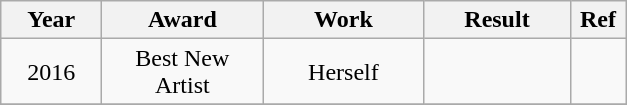<table class="wikitable">
<tr>
<th width=60>Year</th>
<th style="width:100px;">Award</th>
<th style="width:100px;">Work</th>
<th width="90">Result</th>
<th width="30">Ref</th>
</tr>
<tr align="center">
<td>2016</td>
<td>Best New Artist</td>
<td rowspan="1">Herself</td>
<td></td>
<td></td>
</tr>
<tr align="center">
</tr>
</table>
